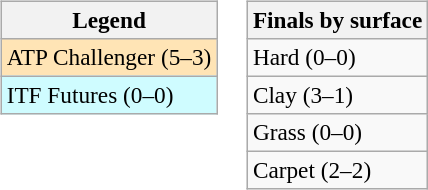<table>
<tr valign=top>
<td><br><table class=wikitable style=font-size:97%>
<tr>
<th>Legend</th>
</tr>
<tr bgcolor=moccasin>
<td>ATP Challenger (5–3)</td>
</tr>
<tr bgcolor=cffcff>
<td>ITF Futures (0–0)</td>
</tr>
</table>
</td>
<td><br><table class=wikitable style=font-size:97%>
<tr>
<th>Finals by surface</th>
</tr>
<tr>
<td>Hard (0–0)</td>
</tr>
<tr>
<td>Clay (3–1)</td>
</tr>
<tr>
<td>Grass (0–0)</td>
</tr>
<tr>
<td>Carpet (2–2)</td>
</tr>
</table>
</td>
</tr>
</table>
